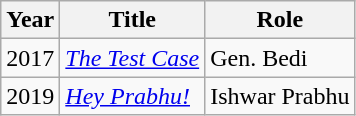<table class="wikitable">
<tr>
<th>Year</th>
<th>Title</th>
<th>Role</th>
</tr>
<tr>
<td>2017</td>
<td><em><a href='#'>The Test Case</a></em></td>
<td>Gen. Bedi</td>
</tr>
<tr>
<td>2019</td>
<td><em><a href='#'>Hey Prabhu!</a></em></td>
<td>Ishwar Prabhu</td>
</tr>
</table>
